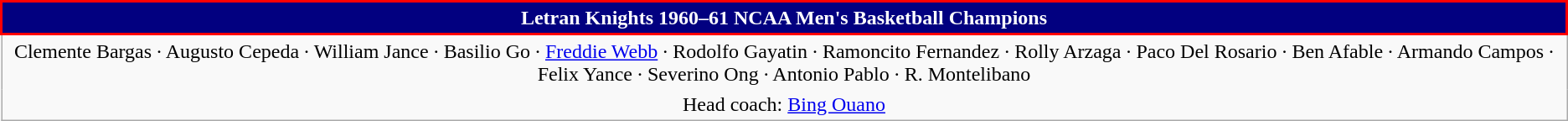<table class="wikitable" style="text-align: center">
<tr>
<th style = "background:#020080; border:2px solid red; color:white">Letran Knights 1960–61 NCAA Men's Basketball Champions</th>
</tr>
<tr>
<td style="border-style: none none none none;">Clemente Bargas · Augusto Cepeda · William Jance · Basilio Go · <a href='#'>Freddie Webb</a> · Rodolfo Gayatin · Ramoncito Fernandez · Rolly Arzaga · Paco Del Rosario · Ben Afable · Armando Campos · Felix Yance · Severino Ong · Antonio Pablo · R. Montelibano</td>
</tr>
<tr>
<td style="border-style: none none none none;">Head coach: <a href='#'>Bing Ouano</a></td>
</tr>
</table>
